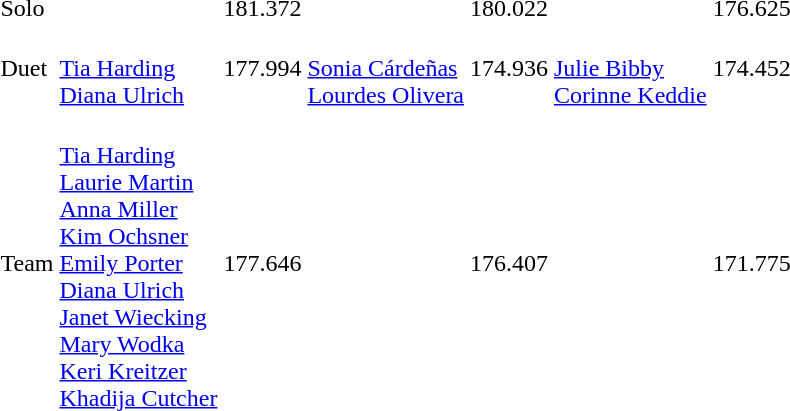<table>
<tr>
<td>Solo</td>
<td></td>
<td>181.372</td>
<td></td>
<td>180.022</td>
<td></td>
<td>176.625</td>
</tr>
<tr>
<td>Duet</td>
<td><br><a href='#'>Tia Harding</a><br><a href='#'>Diana Ulrich</a></td>
<td>177.994</td>
<td><br><a href='#'>Sonia Cárdeñas</a><br><a href='#'>Lourdes Olivera</a></td>
<td>174.936</td>
<td><br><a href='#'>Julie Bibby</a><br><a href='#'>Corinne Keddie</a></td>
<td>174.452</td>
</tr>
<tr>
<td>Team</td>
<td><br><a href='#'>Tia Harding</a><br><a href='#'>Laurie Martin</a><br><a href='#'>Anna Miller</a><br><a href='#'>Kim Ochsner</a><br><a href='#'>Emily Porter</a><br><a href='#'>Diana Ulrich</a><br><a href='#'>Janet Wiecking</a><br><a href='#'>Mary Wodka</a><br><a href='#'>Keri Kreitzer</a><br><a href='#'>Khadija Cutcher</a></td>
<td>177.646</td>
<td></td>
<td>176.407</td>
<td></td>
<td>171.775</td>
</tr>
</table>
